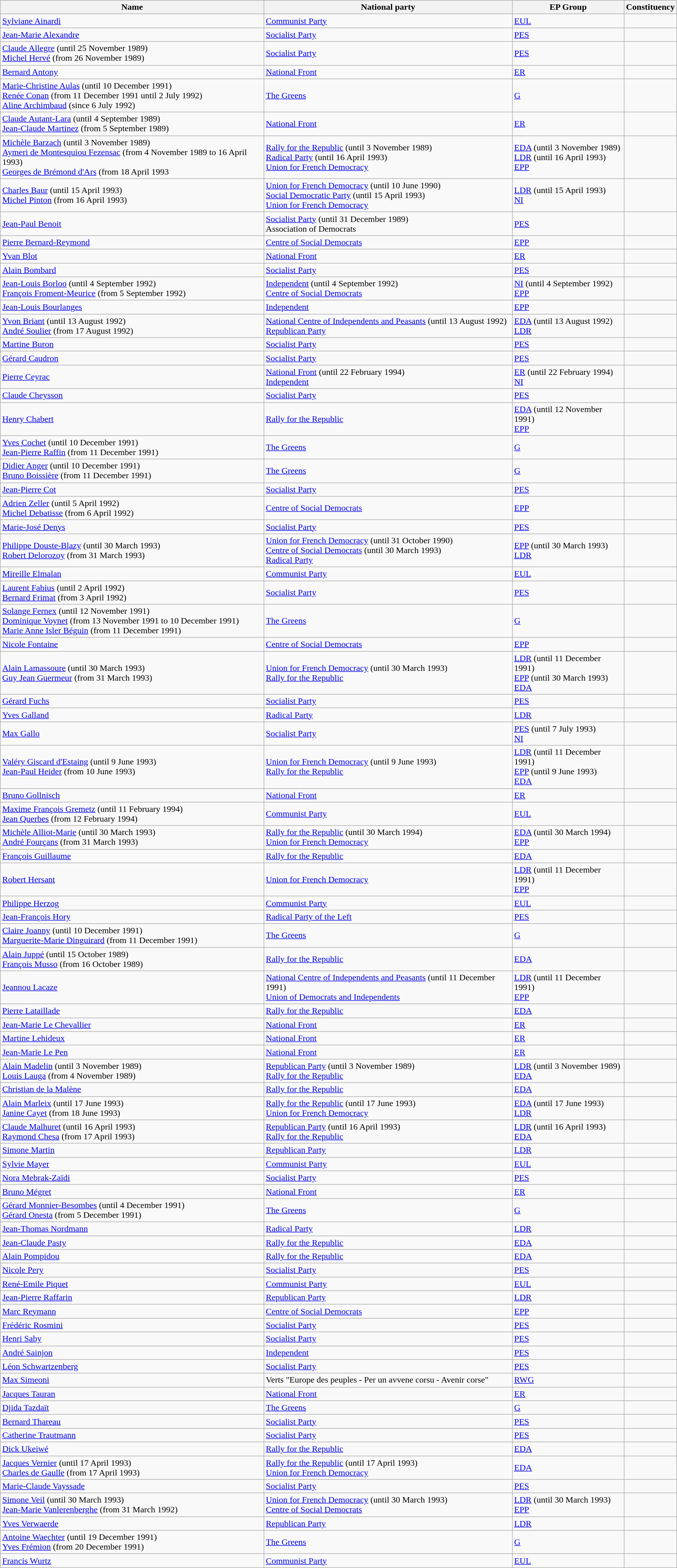<table class="sortable wikitable">
<tr>
<th>Name</th>
<th>National party</th>
<th>EP Group</th>
<th>Constituency</th>
</tr>
<tr>
<td><a href='#'>Sylviane Ainardi</a></td>
<td> <a href='#'>Communist Party</a></td>
<td> <a href='#'>EUL</a></td>
<td></td>
</tr>
<tr>
<td><a href='#'>Jean-Marie Alexandre</a></td>
<td> <a href='#'>Socialist Party</a></td>
<td> <a href='#'>PES</a></td>
<td></td>
</tr>
<tr>
<td><a href='#'>Claude Allegre</a> (until 25 November 1989)<br><a href='#'>Michel Hervé</a> (from 26 November 1989)</td>
<td> <a href='#'>Socialist Party</a></td>
<td> <a href='#'>PES</a></td>
<td></td>
</tr>
<tr>
<td><a href='#'>Bernard Antony</a></td>
<td> <a href='#'>National Front</a></td>
<td> <a href='#'>ER</a></td>
<td></td>
</tr>
<tr>
<td><a href='#'>Marie-Christine Aulas</a> (until 10 December 1991)<br><a href='#'>Renée Conan</a> (from 11 December 1991 until 2 July 1992)<br><a href='#'>Aline Archimbaud</a> (since 6 July 1992)</td>
<td> <a href='#'>The Greens</a></td>
<td> <a href='#'>G</a></td>
<td></td>
</tr>
<tr>
<td><a href='#'>Claude Autant-Lara</a> (until 4 September 1989)<br><a href='#'>Jean-Claude Martinez</a> (from 5 September 1989)</td>
<td> <a href='#'>National Front</a></td>
<td> <a href='#'>ER</a></td>
<td></td>
</tr>
<tr>
<td><a href='#'>Michèle Barzach</a> (until 3 November 1989)<br><a href='#'>Aymeri de Montesquiou Fezensac</a> (from 4 November 1989 to 16 April 1993)<br><a href='#'>Georges de Brémond d'Ars</a> (from 18 April 1993</td>
<td> <a href='#'>Rally for the Republic</a> (until 3 November 1989)<br> <a href='#'>Radical Party</a> (until 16 April 1993)<br> <a href='#'>Union for French Democracy</a></td>
<td> <a href='#'>EDA</a> (until 3 November 1989)<br> <a href='#'>LDR</a> (until 16 April 1993)<br> <a href='#'>EPP</a></td>
<td></td>
</tr>
<tr>
<td><a href='#'>Charles Baur</a> (until 15 April 1993)<br><a href='#'>Michel Pinton</a> (from 16 April 1993)</td>
<td> <a href='#'>Union for French Democracy</a> (until 10 June 1990)<br> <a href='#'>Social Democratic Party</a> (until 15 April 1993)<br> <a href='#'>Union for French Democracy</a></td>
<td> <a href='#'>LDR</a> (until 15 April 1993)<br> <a href='#'>NI</a></td>
<td></td>
</tr>
<tr>
<td><a href='#'>Jean-Paul Benoit</a></td>
<td> <a href='#'>Socialist Party</a> (until 31 December 1989)<br> Association of Democrats</td>
<td> <a href='#'>PES</a></td>
<td></td>
</tr>
<tr>
<td><a href='#'>Pierre Bernard-Reymond</a></td>
<td> <a href='#'>Centre of Social Democrats</a></td>
<td> <a href='#'>EPP</a></td>
<td></td>
</tr>
<tr>
<td><a href='#'>Yvan Blot</a></td>
<td> <a href='#'>National Front</a></td>
<td> <a href='#'>ER</a></td>
<td></td>
</tr>
<tr>
<td><a href='#'>Alain Bombard</a></td>
<td> <a href='#'>Socialist Party</a></td>
<td> <a href='#'>PES</a></td>
<td></td>
</tr>
<tr>
<td><a href='#'>Jean-Louis Borloo</a> (until 4 September 1992)<br><a href='#'>François Froment-Meurice</a> (from 5 September 1992)</td>
<td> <a href='#'>Independent</a> (until 4 September 1992)<br> <a href='#'>Centre of Social Democrats</a></td>
<td> <a href='#'>NI</a> (until 4 September 1992)<br> <a href='#'>EPP</a></td>
<td></td>
</tr>
<tr>
<td><a href='#'>Jean-Louis Bourlanges</a></td>
<td> <a href='#'>Independent</a></td>
<td> <a href='#'>EPP</a></td>
<td></td>
</tr>
<tr>
<td><a href='#'>Yvon Briant</a> (until 13 August 1992)<br><a href='#'>André Soulier</a> (from 17 August 1992)</td>
<td> <a href='#'>National Centre of Independents and Peasants</a> (until 13 August 1992)<br> <a href='#'>Republican Party</a></td>
<td> <a href='#'>EDA</a> (until 13 August 1992)<br> <a href='#'>LDR</a></td>
<td></td>
</tr>
<tr>
<td><a href='#'>Martine Buron</a></td>
<td> <a href='#'>Socialist Party</a></td>
<td> <a href='#'>PES</a></td>
<td></td>
</tr>
<tr>
<td><a href='#'>Gérard Caudron</a></td>
<td> <a href='#'>Socialist Party</a></td>
<td> <a href='#'>PES</a></td>
<td></td>
</tr>
<tr>
<td><a href='#'>Pierre Ceyrac</a></td>
<td> <a href='#'>National Front</a> (until 22 February 1994)<br> <a href='#'>Independent</a></td>
<td> <a href='#'>ER</a> (until 22 February 1994)<br> <a href='#'>NI</a></td>
<td></td>
</tr>
<tr>
<td><a href='#'>Claude Cheysson</a></td>
<td> <a href='#'>Socialist Party</a></td>
<td> <a href='#'>PES</a></td>
<td></td>
</tr>
<tr>
<td><a href='#'>Henry Chabert</a></td>
<td> <a href='#'>Rally for the Republic</a></td>
<td> <a href='#'>EDA</a> (until 12 November 1991)<br> <a href='#'>EPP</a></td>
<td></td>
</tr>
<tr>
<td><a href='#'>Yves Cochet</a> (until 10 December 1991)<br><a href='#'>Jean-Pierre Raffin</a> (from 11 December 1991)</td>
<td> <a href='#'>The Greens</a></td>
<td> <a href='#'>G</a></td>
<td></td>
</tr>
<tr>
<td><a href='#'>Didier Anger</a> (until 10 December 1991)<br><a href='#'>Bruno Boissière</a> (from 11 December 1991)</td>
<td> <a href='#'>The Greens</a></td>
<td> <a href='#'>G</a></td>
<td></td>
</tr>
<tr>
<td><a href='#'>Jean-Pierre Cot</a></td>
<td> <a href='#'>Socialist Party</a></td>
<td> <a href='#'>PES</a></td>
<td></td>
</tr>
<tr>
<td><a href='#'>Adrien Zeller</a> (until 5 April 1992)<br><a href='#'>Michel Debatisse</a> (from 6 April 1992)</td>
<td> <a href='#'>Centre of Social Democrats</a></td>
<td> <a href='#'>EPP</a></td>
<td></td>
</tr>
<tr>
<td><a href='#'>Marie-José Denys</a></td>
<td> <a href='#'>Socialist Party</a></td>
<td> <a href='#'>PES</a></td>
<td></td>
</tr>
<tr>
<td><a href='#'>Philippe Douste-Blazy</a> (until 30 March 1993)<br><a href='#'>Robert Delorozoy</a> (from 31 March 1993)</td>
<td> <a href='#'>Union for French Democracy</a> (until 31 October 1990)<br> <a href='#'>Centre of Social Democrats</a> (until 30 March 1993)<br> <a href='#'>Radical Party</a></td>
<td> <a href='#'>EPP</a> (until 30 March 1993)<br> <a href='#'>LDR</a></td>
<td></td>
</tr>
<tr>
<td><a href='#'>Mireille Elmalan</a></td>
<td> <a href='#'>Communist Party</a></td>
<td> <a href='#'>EUL</a></td>
<td></td>
</tr>
<tr>
<td><a href='#'>Laurent Fabius</a> (until 2 April 1992)<br><a href='#'>Bernard Frimat</a> (from 3 April 1992)</td>
<td> <a href='#'>Socialist Party</a></td>
<td> <a href='#'>PES</a></td>
<td></td>
</tr>
<tr>
<td><a href='#'>Solange Fernex</a> (until 12 November 1991)<br><a href='#'>Dominique Voynet</a> (from 13 November 1991 to 10 December 1991)<br><a href='#'>Marie Anne Isler Béguin</a> (from 11 December 1991)</td>
<td> <a href='#'>The Greens</a></td>
<td> <a href='#'>G</a></td>
<td></td>
</tr>
<tr>
<td><a href='#'>Nicole Fontaine</a></td>
<td> <a href='#'>Centre of Social Democrats</a></td>
<td> <a href='#'>EPP</a></td>
<td></td>
</tr>
<tr>
<td><a href='#'>Alain Lamassoure</a> (until 30 March 1993)<br><a href='#'>Guy Jean Guermeur</a> (from 31 March 1993)</td>
<td> <a href='#'>Union for French Democracy</a> (until 30 March 1993)<br> <a href='#'>Rally for the Republic</a></td>
<td> <a href='#'>LDR</a> (until 11 December 1991)<br> <a href='#'>EPP</a> (until 30 March 1993)<br> <a href='#'>EDA</a></td>
<td></td>
</tr>
<tr>
<td><a href='#'>Gérard Fuchs</a></td>
<td> <a href='#'>Socialist Party</a></td>
<td> <a href='#'>PES</a></td>
<td></td>
</tr>
<tr>
<td><a href='#'>Yves Galland</a></td>
<td> <a href='#'>Radical Party</a></td>
<td> <a href='#'>LDR</a></td>
<td></td>
</tr>
<tr>
<td><a href='#'>Max Gallo</a></td>
<td> <a href='#'>Socialist Party</a></td>
<td> <a href='#'>PES</a> (until 7 July 1993)<br> <a href='#'>NI</a></td>
<td></td>
</tr>
<tr>
<td><a href='#'>Valéry Giscard d'Estaing</a> (until 9 June 1993)<br><a href='#'>Jean-Paul Heider</a> (from 10 June 1993)</td>
<td> <a href='#'>Union for French Democracy</a> (until 9 June 1993)<br> <a href='#'>Rally for the Republic</a>
<br></td>
<td> <a href='#'>LDR</a> (until 11 December 1991)<br> <a href='#'>EPP</a> (until 9 June 1993)<br> <a href='#'>EDA</a></td>
<td></td>
</tr>
<tr>
<td><a href='#'>Bruno Gollnisch</a></td>
<td> <a href='#'>National Front</a></td>
<td> <a href='#'>ER</a></td>
<td></td>
</tr>
<tr>
<td><a href='#'>Maxime François Gremetz</a> (until 11 February 1994)<br><a href='#'>Jean Querbes</a> (from 12 February 1994)</td>
<td> <a href='#'>Communist Party</a></td>
<td> <a href='#'>EUL</a></td>
<td></td>
</tr>
<tr>
<td><a href='#'>Michèle Alliot-Marie</a> (until 30 March 1993)<br><a href='#'>André Fourçans</a> (from 31 March 1993)</td>
<td> <a href='#'>Rally for the Republic</a> (until 30 March 1994)<br><a href='#'></a> <a href='#'>Union for French Democracy</a></td>
<td> <a href='#'>EDA</a> (until 30 March 1994)<br> <a href='#'>EPP</a></td>
<td></td>
</tr>
<tr>
<td><a href='#'>François Guillaume</a></td>
<td> <a href='#'>Rally for the Republic</a></td>
<td> <a href='#'>EDA</a></td>
<td></td>
</tr>
<tr>
<td><a href='#'>Robert Hersant</a></td>
<td> <a href='#'>Union for French Democracy</a></td>
<td> <a href='#'>LDR</a> (until 11 December 1991)<br> <a href='#'>EPP</a></td>
<td></td>
</tr>
<tr>
<td><a href='#'>Philippe Herzog</a></td>
<td> <a href='#'>Communist Party</a></td>
<td> <a href='#'>EUL</a></td>
<td></td>
</tr>
<tr>
<td><a href='#'>Jean-François Hory</a></td>
<td> <a href='#'>Radical Party of the Left</a></td>
<td> <a href='#'>PES</a></td>
<td></td>
</tr>
<tr>
<td><a href='#'>Claire Joanny</a> (until 10 December 1991)<br><a href='#'>Marguerite-Marie Dinguirard</a> (from 11 December 1991)</td>
<td> <a href='#'>The Greens</a></td>
<td> <a href='#'>G</a></td>
<td></td>
</tr>
<tr>
<td><a href='#'>Alain Juppé</a> (until 15 October 1989)<br><a href='#'>François Musso</a> (from 16 October 1989)</td>
<td> <a href='#'>Rally for the Republic</a></td>
<td> <a href='#'>EDA</a></td>
<td></td>
</tr>
<tr>
<td><a href='#'>Jeannou Lacaze</a></td>
<td> <a href='#'>National Centre of Independents and Peasants</a> (until 11 December 1991)<br> <a href='#'>Union of Democrats and Independents</a></td>
<td> <a href='#'>LDR</a> (until 11 December 1991)<br> <a href='#'>EPP</a></td>
<td></td>
</tr>
<tr>
<td><a href='#'>Pierre Lataillade</a></td>
<td> <a href='#'>Rally for the Republic</a></td>
<td> <a href='#'>EDA</a></td>
<td></td>
</tr>
<tr>
<td><a href='#'>Jean-Marie Le Chevallier</a></td>
<td> <a href='#'>National Front</a></td>
<td> <a href='#'>ER</a></td>
<td></td>
</tr>
<tr>
<td><a href='#'>Martine Lehideux</a></td>
<td> <a href='#'>National Front</a></td>
<td> <a href='#'>ER</a></td>
<td></td>
</tr>
<tr>
<td><a href='#'>Jean-Marie Le Pen</a></td>
<td> <a href='#'>National Front</a></td>
<td> <a href='#'>ER</a></td>
<td></td>
</tr>
<tr>
<td><a href='#'>Alain Madelin</a> (until 3 November 1989)<br><a href='#'>Louis Lauga</a> (from 4 November 1989)</td>
<td> <a href='#'>Republican Party</a> (until 3 November 1989)<br> <a href='#'>Rally for the Republic</a></td>
<td> <a href='#'>LDR</a> (until 3 November 1989)<br> <a href='#'>EDA</a></td>
<td></td>
</tr>
<tr>
<td><a href='#'>Christian de la Malène</a></td>
<td> <a href='#'>Rally for the Republic</a></td>
<td> <a href='#'>EDA</a></td>
<td></td>
</tr>
<tr>
<td><a href='#'>Alain Marleix</a> (until 17 June 1993)<br><a href='#'>Janine Cayet</a> (from 18 June 1993)</td>
<td> <a href='#'>Rally for the Republic</a> (until 17 June 1993)<br> <a href='#'>Union for French Democracy</a></td>
<td> <a href='#'>EDA</a> (until 17 June 1993)<br> <a href='#'>LDR</a></td>
<td></td>
</tr>
<tr>
<td><a href='#'>Claude Malhuret</a> (until 16 April 1993)<br><a href='#'>Raymond Chesa</a> (from 17 April 1993)</td>
<td> <a href='#'>Republican Party</a> (until 16 April 1993)<br> <a href='#'>Rally for the Republic</a></td>
<td> <a href='#'>LDR</a> (until 16 April 1993)<br> <a href='#'>EDA</a></td>
<td></td>
</tr>
<tr>
<td><a href='#'>Simone Martin</a></td>
<td> <a href='#'>Republican Party</a></td>
<td> <a href='#'>LDR</a></td>
<td></td>
</tr>
<tr>
<td><a href='#'>Sylvie Mayer</a></td>
<td> <a href='#'>Communist Party</a></td>
<td> <a href='#'>EUL</a></td>
<td></td>
</tr>
<tr>
<td><a href='#'>Nora Mebrak-Zaïdi</a></td>
<td> <a href='#'>Socialist Party</a></td>
<td> <a href='#'>PES</a></td>
<td></td>
</tr>
<tr>
<td><a href='#'>Bruno Mégret</a></td>
<td> <a href='#'>National Front</a></td>
<td> <a href='#'>ER</a></td>
<td></td>
</tr>
<tr>
<td><a href='#'>Gérard Monnier-Besombes</a> (until 4 December 1991)<br><a href='#'>Gérard Onesta</a> (from 5 December 1991)</td>
<td> <a href='#'>The Greens</a></td>
<td> <a href='#'>G</a></td>
<td></td>
</tr>
<tr>
<td><a href='#'>Jean-Thomas Nordmann</a></td>
<td> <a href='#'>Radical Party</a></td>
<td> <a href='#'>LDR</a></td>
<td></td>
</tr>
<tr>
<td><a href='#'>Jean-Claude Pasty</a></td>
<td> <a href='#'>Rally for the Republic</a></td>
<td> <a href='#'>EDA</a></td>
<td></td>
</tr>
<tr>
<td><a href='#'>Alain Pompidou</a></td>
<td> <a href='#'>Rally for the Republic</a></td>
<td> <a href='#'>EDA</a></td>
<td></td>
</tr>
<tr>
<td><a href='#'>Nicole Pery</a></td>
<td> <a href='#'>Socialist Party</a></td>
<td> <a href='#'>PES</a></td>
<td></td>
</tr>
<tr>
<td><a href='#'>René-Emile Piquet</a></td>
<td> <a href='#'>Communist Party</a></td>
<td> <a href='#'>EUL</a></td>
<td></td>
</tr>
<tr>
<td><a href='#'>Jean-Pierre Raffarin</a></td>
<td> <a href='#'>Republican Party</a></td>
<td> <a href='#'>LDR</a></td>
<td></td>
</tr>
<tr>
<td><a href='#'>Marc Reymann</a></td>
<td> <a href='#'>Centre of Social Democrats</a></td>
<td> <a href='#'>EPP</a></td>
<td></td>
</tr>
<tr>
<td><a href='#'>Frédéric Rosmini</a></td>
<td> <a href='#'>Socialist Party</a></td>
<td> <a href='#'>PES</a></td>
<td></td>
</tr>
<tr>
<td><a href='#'>Henri Saby</a></td>
<td> <a href='#'>Socialist Party</a></td>
<td> <a href='#'>PES</a></td>
<td></td>
</tr>
<tr>
<td><a href='#'>André Sainjon</a></td>
<td> <a href='#'>Independent</a></td>
<td> <a href='#'>PES</a></td>
<td></td>
</tr>
<tr>
<td><a href='#'>Léon Schwartzenberg</a></td>
<td> <a href='#'>Socialist Party</a></td>
<td> <a href='#'>PES</a></td>
<td></td>
</tr>
<tr>
<td><a href='#'>Max Simeoni</a></td>
<td>Verts "Europe des peuples - Per un avvene corsu - Avenir corse"</td>
<td> <a href='#'>RWG</a></td>
<td></td>
</tr>
<tr>
<td><a href='#'>Jacques Tauran</a></td>
<td> <a href='#'>National Front</a></td>
<td> <a href='#'>ER</a></td>
<td></td>
</tr>
<tr>
<td><a href='#'>Djida Tazdaït</a></td>
<td> <a href='#'>The Greens</a></td>
<td> <a href='#'>G</a></td>
<td></td>
</tr>
<tr>
<td><a href='#'>Bernard Thareau</a></td>
<td> <a href='#'>Socialist Party</a></td>
<td> <a href='#'>PES</a></td>
<td></td>
</tr>
<tr>
<td><a href='#'>Catherine Trautmann</a></td>
<td> <a href='#'>Socialist Party</a></td>
<td> <a href='#'>PES</a></td>
<td></td>
</tr>
<tr>
<td><a href='#'>Dick Ukeiwé</a></td>
<td> <a href='#'>Rally for the Republic</a></td>
<td> <a href='#'>EDA</a></td>
<td></td>
</tr>
<tr>
<td><a href='#'>Jacques Vernier</a> (until 17 April 1993)<br><a href='#'>Charles de Gaulle</a> (from 17 April 1993)</td>
<td> <a href='#'>Rally for the Republic</a> (until 17 April 1993)<br> <a href='#'>Union for French Democracy</a></td>
<td> <a href='#'>EDA</a></td>
<td></td>
</tr>
<tr>
<td><a href='#'>Marie-Claude Vayssade</a></td>
<td> <a href='#'>Socialist Party</a></td>
<td> <a href='#'>PES</a></td>
<td></td>
</tr>
<tr>
<td><a href='#'>Simone Veil</a> (until 30 March 1993)<br><a href='#'>Jean-Marie Vanlerenberghe</a> (from 31 March 1992)</td>
<td> <a href='#'>Union for French Democracy</a> (until 30 March 1993)<br> <a href='#'>Centre of Social Democrats</a></td>
<td> <a href='#'>LDR</a> (until 30 March 1993)<br> <a href='#'>EPP</a></td>
<td></td>
</tr>
<tr>
<td><a href='#'>Yves Verwaerde</a></td>
<td> <a href='#'>Republican Party</a></td>
<td> <a href='#'>LDR</a></td>
<td></td>
</tr>
<tr>
<td><a href='#'>Antoine Waechter</a> (until 19 December 1991)<br><a href='#'>Yves Frémion</a> (from 20 December 1991)</td>
<td> <a href='#'>The Greens</a></td>
<td> <a href='#'>G</a></td>
<td></td>
</tr>
<tr>
<td><a href='#'>Francis Wurtz</a></td>
<td> <a href='#'>Communist Party</a></td>
<td> <a href='#'>EUL</a></td>
<td></td>
</tr>
</table>
